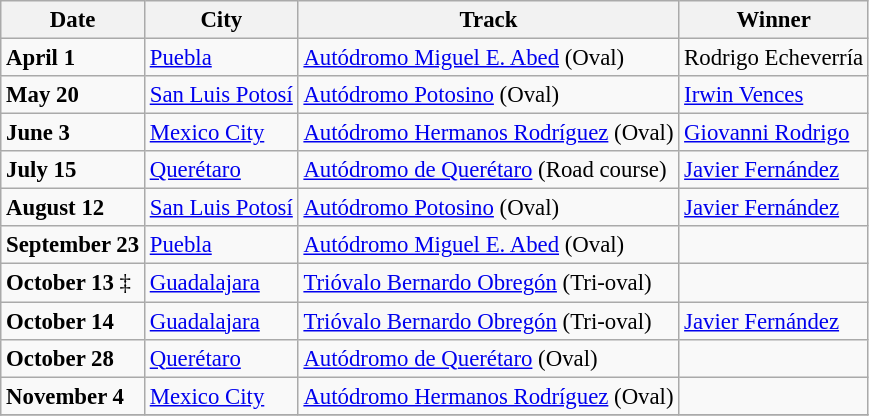<table class="wikitable" style="font-size: 95%;">
<tr>
<th>Date</th>
<th>City</th>
<th>Track</th>
<th>Winner</th>
</tr>
<tr>
<td><strong>April 1</strong></td>
<td><a href='#'>Puebla</a></td>
<td><a href='#'>Autódromo Miguel E. Abed</a> (Oval)</td>
<td> Rodrigo Echeverría</td>
</tr>
<tr>
<td><strong>May 20</strong></td>
<td><a href='#'>San Luis Potosí</a></td>
<td><a href='#'>Autódromo Potosino</a> (Oval)</td>
<td> <a href='#'>Irwin Vences</a></td>
</tr>
<tr>
<td><strong>June 3</strong></td>
<td><a href='#'>Mexico City</a></td>
<td><a href='#'>Autódromo Hermanos Rodríguez</a> (Oval)</td>
<td> <a href='#'>Giovanni Rodrigo</a></td>
</tr>
<tr>
<td><strong>July 15</strong></td>
<td><a href='#'>Querétaro</a></td>
<td><a href='#'>Autódromo de Querétaro</a> (Road course)</td>
<td> <a href='#'>Javier Fernández</a></td>
</tr>
<tr>
<td><strong>August 12</strong></td>
<td><a href='#'>San Luis Potosí</a></td>
<td><a href='#'>Autódromo Potosino</a> (Oval)</td>
<td> <a href='#'>Javier Fernández</a></td>
</tr>
<tr>
<td><strong>September 23</strong></td>
<td><a href='#'>Puebla</a></td>
<td><a href='#'>Autódromo Miguel E. Abed</a> (Oval)</td>
<td></td>
</tr>
<tr>
<td><strong>October 13</strong> ‡</td>
<td><a href='#'>Guadalajara</a></td>
<td><a href='#'>Trióvalo Bernardo Obregón</a> (Tri-oval)</td>
<td></td>
</tr>
<tr>
<td><strong>October 14</strong></td>
<td><a href='#'>Guadalajara</a></td>
<td><a href='#'>Trióvalo Bernardo Obregón</a> (Tri-oval)</td>
<td> <a href='#'>Javier Fernández</a></td>
</tr>
<tr>
<td><strong>October 28</strong></td>
<td><a href='#'>Querétaro</a></td>
<td><a href='#'>Autódromo de Querétaro</a> (Oval)</td>
<td></td>
</tr>
<tr>
<td><strong>November 4</strong></td>
<td><a href='#'>Mexico City</a></td>
<td><a href='#'>Autódromo Hermanos Rodríguez</a> (Oval)</td>
<td></td>
</tr>
<tr>
</tr>
</table>
